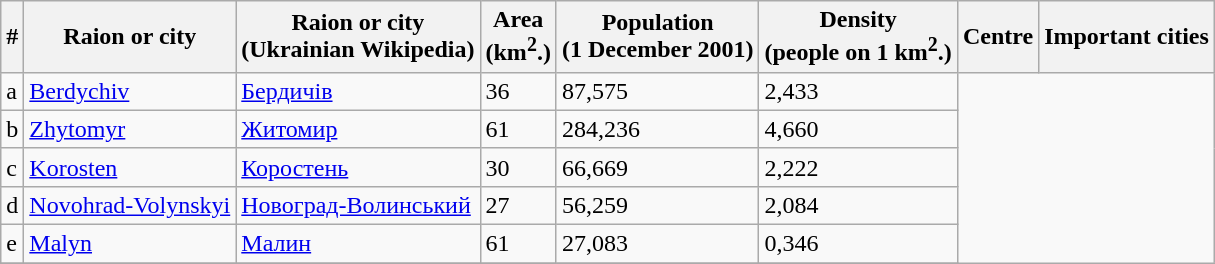<table class="wikitable">
<tr>
<th>#</th>
<th>Raion or city</th>
<th>Raion or city<br>(Ukrainian Wikipedia)</th>
<th>Area<br>(km<sup>2</sup>.)</th>
<th>Population<br>(1 December 2001)</th>
<th>Density<br>(people on 1 km<sup>2</sup>.)</th>
<th>Centre</th>
<th>Important cities</th>
</tr>
<tr>
<td>a</td>
<td><a href='#'>Berdychiv</a></td>
<td><a href='#'>Бердичів</a></td>
<td>36</td>
<td>87,575</td>
<td>2,433</td>
</tr>
<tr>
<td>b</td>
<td><a href='#'>Zhytomyr</a></td>
<td><a href='#'>Житомир</a></td>
<td>61</td>
<td>284,236</td>
<td>4,660</td>
</tr>
<tr>
<td>c</td>
<td><a href='#'>Korosten</a></td>
<td><a href='#'>Коростень</a></td>
<td>30</td>
<td>66,669</td>
<td>2,222</td>
</tr>
<tr>
<td>d</td>
<td><a href='#'>Novohrad-Volynskyi</a></td>
<td><a href='#'>Новоград-Волинський</a></td>
<td>27</td>
<td>56,259</td>
<td>2,084</td>
</tr>
<tr>
<td>e</td>
<td><a href='#'>Malyn</a></td>
<td><a href='#'>Малин</a></td>
<td>61</td>
<td>27,083</td>
<td>0,346</td>
</tr>
<tr>
</tr>
</table>
